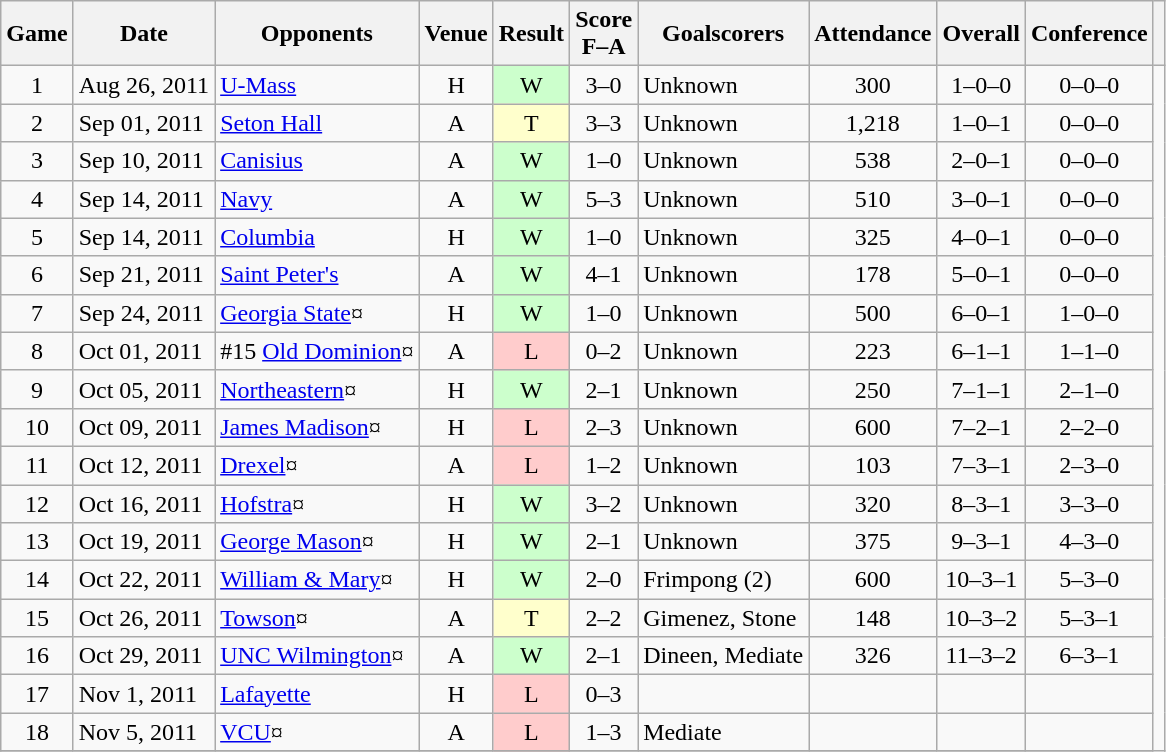<table class="wikitable" style="text-align:center">
<tr>
<th scope="col">Game</th>
<th scope="col">Date</th>
<th scope="col">Opponents</th>
<th scope="col">Venue</th>
<th scope="col">Result</th>
<th scope="col">Score<br>F–A</th>
<th scope="col">Goalscorers</th>
<th scope="col">Attendance</th>
<th scope="col">Overall</th>
<th scope="col">Conference</th>
<th scope="col"></th>
</tr>
<tr>
<td>1</td>
<td align="left">Aug 26, 2011</td>
<td align="left"><a href='#'>U-Mass</a></td>
<td>H</td>
<td style="background-color:#CCFFCC">W</td>
<td>3–0</td>
<td align="left">Unknown</td>
<td>300</td>
<td>1–0–0</td>
<td>0–0–0</td>
</tr>
<tr>
<td>2</td>
<td align=left>Sep 01, 2011</td>
<td align=left><a href='#'>Seton Hall</a></td>
<td>A</td>
<td style="background-color:#FFFFCC">T</td>
<td>3–3</td>
<td align=left>Unknown</td>
<td>1,218</td>
<td>1–0–1</td>
<td>0–0–0</td>
</tr>
<tr>
<td>3</td>
<td align=left>Sep 10, 2011</td>
<td align=left><a href='#'>Canisius</a></td>
<td>A</td>
<td style="background-color:#CCFFCC">W</td>
<td>1–0</td>
<td align=left>Unknown</td>
<td>538</td>
<td>2–0–1</td>
<td>0–0–0</td>
</tr>
<tr>
<td>4</td>
<td align=left>Sep 14, 2011</td>
<td align=left><a href='#'>Navy</a></td>
<td>A</td>
<td style="background-color:#CCFFCC">W</td>
<td>5–3</td>
<td align=left>Unknown</td>
<td>510</td>
<td>3–0–1</td>
<td>0–0–0</td>
</tr>
<tr>
<td>5</td>
<td align=left>Sep 14, 2011</td>
<td align=left><a href='#'>Columbia</a></td>
<td>H</td>
<td style="background-color:#CCFFCC">W</td>
<td>1–0</td>
<td align=left>Unknown</td>
<td>325</td>
<td>4–0–1</td>
<td>0–0–0</td>
</tr>
<tr>
<td>6</td>
<td align=left>Sep 21, 2011</td>
<td align=left><a href='#'>Saint Peter's</a></td>
<td>A</td>
<td style="background-color:#CCFFCC">W</td>
<td>4–1</td>
<td align=left>Unknown</td>
<td>178</td>
<td>5–0–1</td>
<td>0–0–0</td>
</tr>
<tr>
<td>7</td>
<td align=left>Sep 24, 2011</td>
<td align=left><a href='#'>Georgia State</a>¤</td>
<td>H</td>
<td style="background-color:#CCFFCC">W</td>
<td>1–0</td>
<td align=left>Unknown</td>
<td>500</td>
<td>6–0–1</td>
<td>1–0–0</td>
</tr>
<tr>
<td>8</td>
<td align=left>Oct 01, 2011</td>
<td align=left>#15 <a href='#'>Old Dominion</a>¤</td>
<td>A</td>
<td style="background-color:#FFCCCC">L</td>
<td>0–2</td>
<td align=left>Unknown</td>
<td>223</td>
<td>6–1–1</td>
<td>1–1–0</td>
</tr>
<tr>
<td>9</td>
<td align=left>Oct 05, 2011</td>
<td align=left><a href='#'>Northeastern</a>¤</td>
<td>H</td>
<td style="background-color:#CCFFCC">W</td>
<td>2–1</td>
<td align=left>Unknown</td>
<td>250</td>
<td>7–1–1</td>
<td>2–1–0</td>
</tr>
<tr>
<td>10</td>
<td align=left>Oct 09, 2011</td>
<td align=left><a href='#'>James Madison</a>¤</td>
<td>H</td>
<td style="background-color:#FFCCCC">L</td>
<td>2–3</td>
<td align=left>Unknown</td>
<td>600</td>
<td>7–2–1</td>
<td>2–2–0</td>
</tr>
<tr>
<td>11</td>
<td align=left>Oct 12, 2011</td>
<td align=left><a href='#'>Drexel</a>¤</td>
<td>A</td>
<td style="background-color:#FFCCCC">L</td>
<td>1–2</td>
<td align=left>Unknown</td>
<td>103</td>
<td>7–3–1</td>
<td>2–3–0</td>
</tr>
<tr>
<td>12</td>
<td align=left>Oct 16, 2011</td>
<td align=left><a href='#'>Hofstra</a>¤</td>
<td>H</td>
<td style="background-color:#CCFFCC">W</td>
<td>3–2</td>
<td align=left>Unknown</td>
<td>320</td>
<td>8–3–1</td>
<td>3–3–0</td>
</tr>
<tr>
<td>13</td>
<td align=left>Oct 19, 2011</td>
<td align=left><a href='#'>George Mason</a>¤</td>
<td>H</td>
<td style="background-color:#CCFFCC">W</td>
<td>2–1</td>
<td align=left>Unknown</td>
<td>375</td>
<td>9–3–1</td>
<td>4–3–0</td>
</tr>
<tr>
<td>14</td>
<td align=left>Oct 22, 2011</td>
<td align=left><a href='#'>William & Mary</a>¤</td>
<td>H</td>
<td style="background-color:#CCFFCC">W</td>
<td>2–0</td>
<td align=left>Frimpong (2)</td>
<td>600</td>
<td>10–3–1</td>
<td>5–3–0</td>
</tr>
<tr>
<td>15</td>
<td align=left>Oct 26, 2011</td>
<td align=left><a href='#'>Towson</a>¤</td>
<td>A</td>
<td style="background-color:#FFFFCC">T</td>
<td>2–2</td>
<td align=left>Gimenez, Stone</td>
<td>148</td>
<td>10–3–2</td>
<td>5–3–1</td>
</tr>
<tr>
<td>16</td>
<td align=left>Oct 29, 2011</td>
<td align=left><a href='#'>UNC Wilmington</a>¤</td>
<td>A</td>
<td style="background-color:#CCFFCC">W</td>
<td>2–1</td>
<td align=left>Dineen, Mediate</td>
<td>326</td>
<td>11–3–2</td>
<td>6–3–1</td>
</tr>
<tr>
<td>17</td>
<td align=left>Nov 1, 2011</td>
<td align=left><a href='#'>Lafayette</a></td>
<td>H</td>
<td style="background-color:#FFCCCC">L</td>
<td>0–3</td>
<td align=left></td>
<td></td>
<td></td>
<td></td>
</tr>
<tr>
<td>18</td>
<td align=left>Nov 5, 2011</td>
<td align=left><a href='#'>VCU</a>¤</td>
<td>A</td>
<td style="background-color:#FFCCCC">L</td>
<td>1–3</td>
<td align=left>Mediate</td>
<td></td>
<td></td>
<td></td>
</tr>
<tr>
</tr>
</table>
